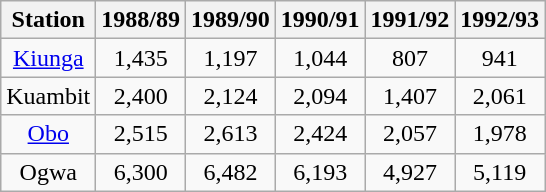<table class="wikitable" style="text-align:center;">
<tr>
<th>Station</th>
<th>1988/89</th>
<th>1989/90</th>
<th>1990/91</th>
<th>1991/92</th>
<th>1992/93</th>
</tr>
<tr>
<td><a href='#'>Kiunga</a></td>
<td>1,435</td>
<td>1,197</td>
<td>1,044</td>
<td>807</td>
<td>941</td>
</tr>
<tr>
<td>Kuambit</td>
<td>2,400</td>
<td>2,124</td>
<td>2,094</td>
<td>1,407</td>
<td>2,061</td>
</tr>
<tr>
<td><a href='#'>Obo</a></td>
<td>2,515</td>
<td>2,613</td>
<td>2,424</td>
<td>2,057</td>
<td>1,978</td>
</tr>
<tr>
<td>Ogwa</td>
<td>6,300</td>
<td>6,482</td>
<td>6,193</td>
<td>4,927</td>
<td>5,119</td>
</tr>
</table>
